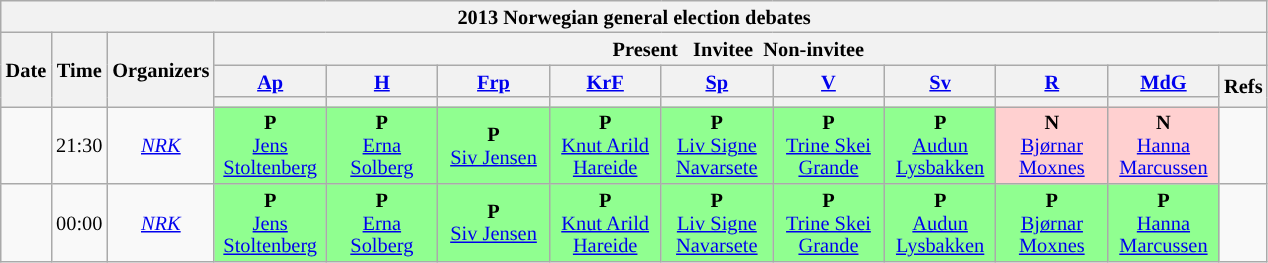<table class="wikitable" style="font-size:85%; line-height:15px; text-align:center;">
<tr>
<th colspan="13">2013 Norwegian general election debates</th>
</tr>
<tr>
<th rowspan="3">Date</th>
<th rowspan="3">Time</th>
<th rowspan="3">Organizers</th>
<th colspan="10"> Present    Invitee  Non-invitee </th>
</tr>
<tr>
<th scope="col" style="width:5em;"><a href='#'>Ap</a></th>
<th scope="col" style="width:5em;"><a href='#'>H</a></th>
<th scope="col" style="width:5em;"><a href='#'>Frp</a></th>
<th scope="col" style="width:5em;"><a href='#'>KrF</a></th>
<th scope="col" style="width:5em;"><a href='#'>Sp</a></th>
<th scope="col" style="width:5em;"><a href='#'>V</a></th>
<th scope="col" style="width:5em;"><a href='#'>Sv</a></th>
<th scope="col" style="width:5em;"><a href='#'>R</a></th>
<th scope="col" style="width:5em;"><a href='#'>MdG</a></th>
<th rowspan="2">Refs</th>
</tr>
<tr>
<th style="background:"></th>
<th style="background:"></th>
<th style="background:"></th>
<th style="background:"></th>
<th style="background:"></th>
<th style="background:"></th>
<th style="background:"></th>
<th style="background:"></th>
<th style="background:"></th>
</tr>
<tr>
<td></td>
<td>21:30</td>
<td><em><a href='#'>NRK</a></em></td>
<td style="background:#90FF90"><strong>P</strong><br><a href='#'>Jens Stoltenberg</a></td>
<td style="background:#90FF90"><strong>P</strong><br><a href='#'>Erna Solberg</a></td>
<td style="background:#90FF90"><strong>P</strong><br><a href='#'>Siv Jensen</a></td>
<td style="background:#90FF90"><strong>P</strong><br><a href='#'>Knut Arild Hareide</a></td>
<td style="background:#90FF90"><strong>P</strong><br><a href='#'>Liv Signe Navarsete</a></td>
<td style="background:#90FF90"><strong>P</strong><br><a href='#'>Trine Skei Grande</a></td>
<td style="background:#90FF90"><strong>P</strong><br><a href='#'>Audun Lysbakken</a></td>
<td style="background:#FFD0D0"><strong>N</strong><br><a href='#'>Bjørnar Moxnes</a></td>
<td style="background:#FFD0D0"><strong>N</strong><br><a href='#'>Hanna Marcussen</a></td>
<td></td>
</tr>
<tr>
<td></td>
<td>00:00</td>
<td><em><a href='#'>NRK</a></em></td>
<td style="background:#90FF90"><strong>P</strong><br><a href='#'>Jens Stoltenberg</a></td>
<td style="background:#90FF90"><strong>P</strong><br><a href='#'>Erna Solberg</a></td>
<td style="background:#90FF90"><strong>P</strong><br><a href='#'>Siv Jensen</a></td>
<td style="background:#90FF90"><strong>P</strong><br><a href='#'>Knut Arild Hareide</a></td>
<td style="background:#90FF90"><strong>P</strong><br><a href='#'>Liv Signe Navarsete</a></td>
<td style="background:#90FF90"><strong>P</strong><br><a href='#'>Trine Skei Grande</a></td>
<td style="background:#90FF90"><strong>P</strong><br><a href='#'>Audun Lysbakken</a></td>
<td style="background:#90FF90"><strong>P</strong><br><a href='#'>Bjørnar Moxnes</a></td>
<td style="background:#90FF90"><strong>P</strong><br><a href='#'>Hanna Marcussen</a></td>
<td></td>
</tr>
</table>
